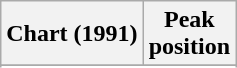<table class="wikitable plainrowheaders" style="text-align:center">
<tr>
<th scope="col">Chart (1991)</th>
<th scope="col">Peak<br>position</th>
</tr>
<tr>
</tr>
<tr>
</tr>
</table>
